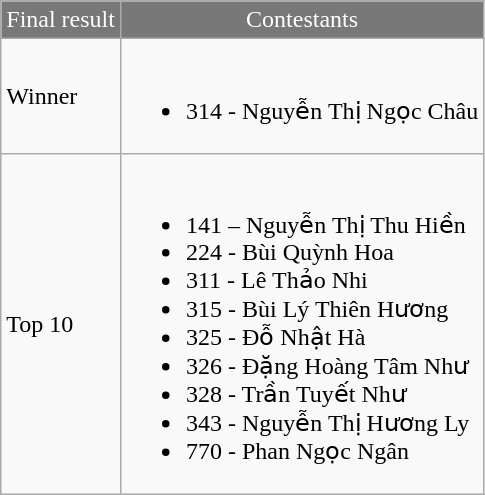<table class="wikitable sortable">
<tr bgcolor="#787878" style="color:#FFFFFF" align="center">
<td>Final result</td>
<td>Contestants</td>
</tr>
<tr>
<td>Winner</td>
<td><br><ul><li>314 - Nguyễn Thị Ngọc Châu</li></ul></td>
</tr>
<tr>
<td>Top 10</td>
<td><br><ul><li>141 – Nguyễn Thị Thu Hiền</li><li>224 - Bùi Quỳnh Hoa</li><li>311 - Lê Thảo Nhi</li><li>315 - Bùi Lý Thiên Hương</li><li>325 - Đỗ Nhật Hà</li><li>326 - Đặng Hoàng Tâm Như</li><li>328 - Trần Tuyết Như</li><li>343 - Nguyễn Thị Hương Ly</li><li>770 - Phan Ngọc Ngân</li></ul></td>
</tr>
</table>
